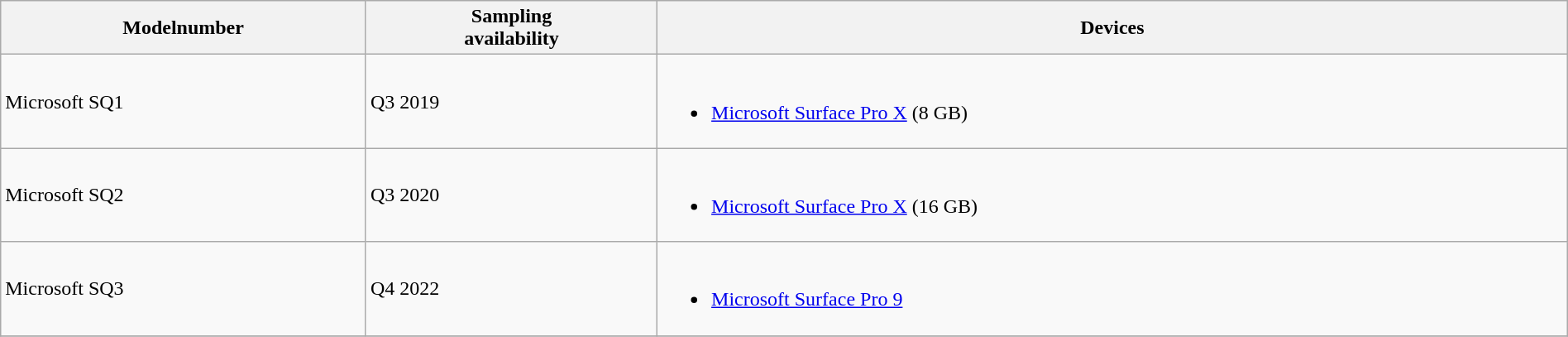<table class="wikitable" style="width:100%">
<tr>
<th>Modelnumber</th>
<th>Sampling<br>availability</th>
<th>Devices</th>
</tr>
<tr>
<td>Microsoft SQ1</td>
<td>Q3 2019</td>
<td><br><ul><li><a href='#'>Microsoft Surface Pro X</a> (8 GB)</li></ul></td>
</tr>
<tr>
<td>Microsoft SQ2</td>
<td>Q3 2020</td>
<td><br><ul><li><a href='#'>Microsoft Surface Pro X</a> (16 GB)</li></ul></td>
</tr>
<tr>
<td>Microsoft SQ3</td>
<td>Q4 2022</td>
<td><br><ul><li><a href='#'>Microsoft Surface Pro 9</a></li></ul></td>
</tr>
<tr>
</tr>
</table>
